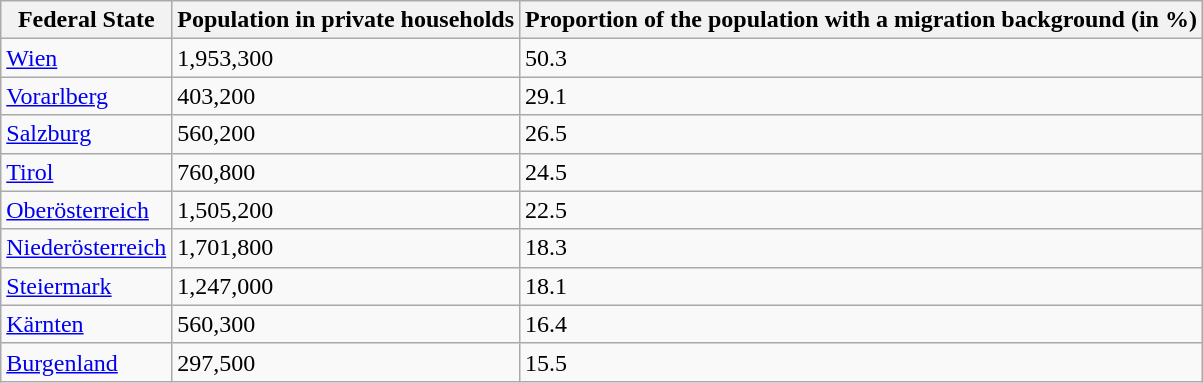<table class="wikitable sortable">
<tr>
<th>Federal State</th>
<th>Population in private households</th>
<th>Proportion of the population with a migration background (in %)</th>
</tr>
<tr>
<td><a href='#'>Wien</a></td>
<td>1,953,300</td>
<td>50.3</td>
</tr>
<tr>
<td><a href='#'>Vorarlberg</a></td>
<td>403,200</td>
<td>29.1</td>
</tr>
<tr>
<td><a href='#'>Salzburg</a></td>
<td>560,200</td>
<td>26.5</td>
</tr>
<tr>
<td><a href='#'>Tirol</a></td>
<td>760,800</td>
<td>24.5</td>
</tr>
<tr>
<td><a href='#'>Oberösterreich</a></td>
<td>1,505,200</td>
<td>22.5</td>
</tr>
<tr>
<td><a href='#'>Niederösterreich</a></td>
<td>1,701,800</td>
<td>18.3</td>
</tr>
<tr>
<td><a href='#'>Steiermark</a></td>
<td>1,247,000</td>
<td>18.1</td>
</tr>
<tr>
<td><a href='#'>Kärnten</a></td>
<td>560,300</td>
<td>16.4</td>
</tr>
<tr>
<td><a href='#'>Burgenland</a></td>
<td>297,500</td>
<td>15.5</td>
</tr>
</table>
